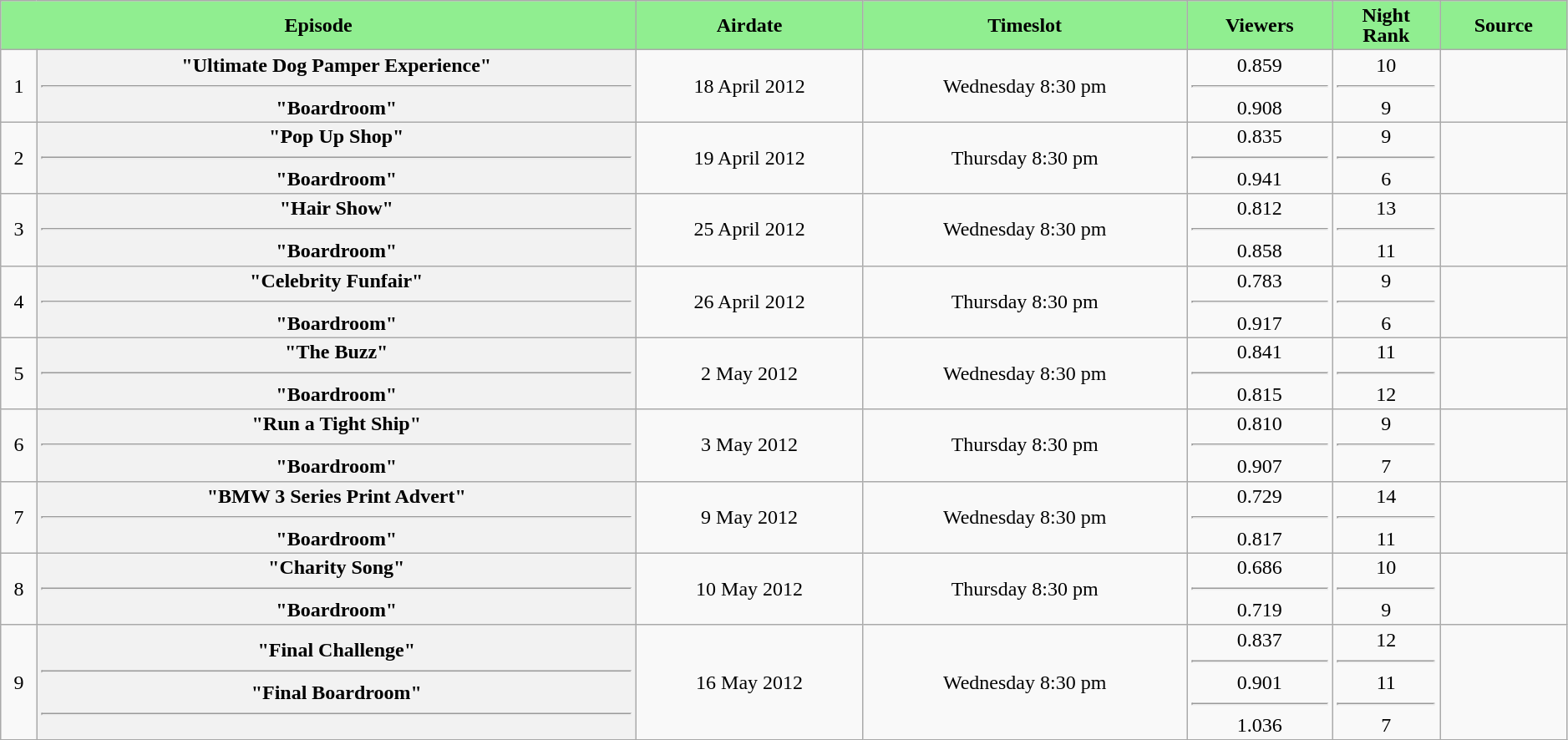<table class="wikitable plainrowheaders" style="text-align:center; line-height:16px; width:99%;">
<tr>
<th scope="col" style="background:lightgreen; color:black;" colspan="2">Episode</th>
<th scope="col" style="background:lightgreen; color:black;">Airdate</th>
<th scope="col" style="background:lightgreen; color:black;">Timeslot</th>
<th scope="col" style="background:lightgreen; color:black;">Viewers<br><small></small></th>
<th scope="col" style="background:lightgreen; color:black;">Night<br>Rank</th>
<th scope="col" style="background:lightgreen; color:black;">Source</th>
</tr>
<tr>
<td>1</td>
<th scope="row" style="text-align:center">"Ultimate Dog Pamper Experience"<hr>"Boardroom"</th>
<td scope="row" style="text-align:center">18 April 2012</td>
<td>Wednesday 8:30 pm</td>
<td>0.859<hr>0.908</td>
<td>10<hr>9</td>
<td></td>
</tr>
<tr>
<td>2</td>
<th scope="row" style="text-align:center">"Pop Up Shop"<hr>"Boardroom"</th>
<td scope="row" style="text-align:center">19 April 2012</td>
<td>Thursday 8:30 pm</td>
<td>0.835<hr>0.941</td>
<td>9<hr>6</td>
<td></td>
</tr>
<tr>
<td>3</td>
<th scope="row" style="text-align:center">"Hair Show"<hr>"Boardroom"</th>
<td scope="row" style="text-align:center">25 April 2012</td>
<td>Wednesday 8:30 pm</td>
<td>0.812<hr>0.858</td>
<td>13<hr>11</td>
<td></td>
</tr>
<tr>
<td>4</td>
<th scope="row" style="text-align:center">"Celebrity Funfair"<hr>"Boardroom"</th>
<td scope="row" style="text-align:center">26 April 2012</td>
<td>Thursday 8:30 pm</td>
<td>0.783<hr>0.917</td>
<td>9<hr>6</td>
<td></td>
</tr>
<tr>
<td>5</td>
<th scope="row" style="text-align:center">"The Buzz"<hr>"Boardroom"</th>
<td scope="row" style="text-align:center">2 May 2012</td>
<td>Wednesday 8:30 pm</td>
<td>0.841<hr>0.815</td>
<td>11<hr>12</td>
<td></td>
</tr>
<tr>
<td>6</td>
<th scope="row" style="text-align:center">"Run a Tight Ship"<hr>"Boardroom"</th>
<td scope="row" style="text-align:center">3 May 2012</td>
<td>Thursday 8:30 pm</td>
<td>0.810<hr>0.907</td>
<td>9<hr>7</td>
<td></td>
</tr>
<tr>
<td>7</td>
<th scope="row" style="text-align:center">"BMW 3 Series Print Advert"<hr>"Boardroom"</th>
<td scope="row" style="text-align:center">9 May 2012</td>
<td>Wednesday 8:30 pm</td>
<td>0.729<hr>0.817</td>
<td>14<hr>11</td>
<td></td>
</tr>
<tr>
<td>8</td>
<th scope="row" style="text-align:center">"Charity Song"<hr>"Boardroom"</th>
<td scope="row" style="text-align:center">10 May 2012</td>
<td>Thursday 8:30 pm</td>
<td>0.686<hr>0.719</td>
<td>10<hr>9</td>
<td></td>
</tr>
<tr>
<td>9</td>
<th scope="row" style="text-align:center">"Final Challenge"<hr>"Final Boardroom"<hr></th>
<td scope="row" style="text-align:center">16 May 2012</td>
<td>Wednesday 8:30 pm</td>
<td>0.837<hr>0.901<hr>1.036</td>
<td>12<hr>11<hr>7</td>
<td></td>
</tr>
</table>
